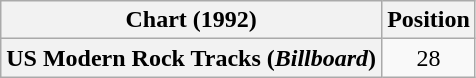<table class="wikitable plainrowheaders" style="text-align:center">
<tr>
<th>Chart (1992)</th>
<th>Position</th>
</tr>
<tr>
<th scope="row">US Modern Rock Tracks (<em>Billboard</em>)</th>
<td>28</td>
</tr>
</table>
